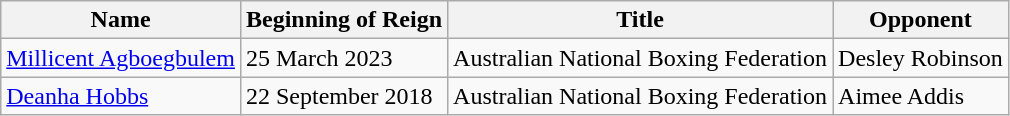<table class="wikitable">
<tr>
<th>Name</th>
<th>Beginning of Reign</th>
<th>Title</th>
<th>Opponent</th>
</tr>
<tr>
<td><a href='#'>Millicent Agboegbulem</a></td>
<td>25 March 2023</td>
<td>Australian National Boxing Federation</td>
<td>Desley Robinson</td>
</tr>
<tr>
<td><a href='#'>Deanha Hobbs</a></td>
<td>22 September 2018</td>
<td>Australian National Boxing Federation</td>
<td>Aimee Addis</td>
</tr>
</table>
